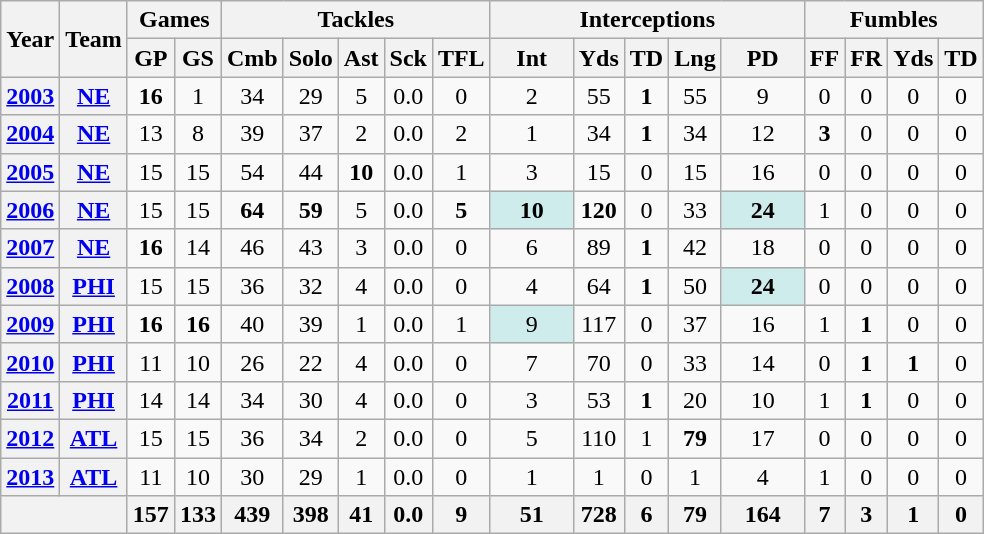<table class="wikitable" style="text-align:center">
<tr>
<th rowspan="2">Year</th>
<th rowspan="2">Team</th>
<th colspan="2">Games</th>
<th colspan="5">Tackles</th>
<th colspan="5">Interceptions</th>
<th colspan="4">Fumbles</th>
</tr>
<tr>
<th>GP</th>
<th>GS</th>
<th>Cmb</th>
<th>Solo</th>
<th>Ast</th>
<th>Sck</th>
<th>TFL</th>
<th>Int</th>
<th>Yds</th>
<th>TD</th>
<th>Lng</th>
<th>PD</th>
<th>FF</th>
<th>FR</th>
<th>Yds</th>
<th>TD</th>
</tr>
<tr>
<th><a href='#'>2003</a></th>
<th><a href='#'>NE</a></th>
<td><strong>16</strong></td>
<td>1</td>
<td>34</td>
<td>29</td>
<td>5</td>
<td>0.0</td>
<td>0</td>
<td>2</td>
<td>55</td>
<td><strong>1</strong></td>
<td>55</td>
<td>9</td>
<td>0</td>
<td>0</td>
<td>0</td>
<td>0</td>
</tr>
<tr>
<th><a href='#'>2004</a></th>
<th><a href='#'>NE</a></th>
<td>13</td>
<td>8</td>
<td>39</td>
<td>37</td>
<td>2</td>
<td>0.0</td>
<td>2</td>
<td>1</td>
<td>34</td>
<td><strong>1</strong></td>
<td>34</td>
<td>12</td>
<td><strong>3</strong></td>
<td>0</td>
<td>0</td>
<td>0</td>
</tr>
<tr>
<th><a href='#'>2005</a></th>
<th><a href='#'>NE</a></th>
<td>15</td>
<td>15</td>
<td>54</td>
<td>44</td>
<td><strong>10</strong></td>
<td>0.0</td>
<td>1</td>
<td>3</td>
<td>15</td>
<td>0</td>
<td>15</td>
<td>16</td>
<td>0</td>
<td>0</td>
<td>0</td>
<td>0</td>
</tr>
<tr>
<th><a href='#'>2006</a></th>
<th><a href='#'>NE</a></th>
<td>15</td>
<td>15</td>
<td><strong>64</strong></td>
<td><strong>59</strong></td>
<td>5</td>
<td>0.0</td>
<td><strong>5</strong></td>
<td style="background:#cfecec; width:3em;"><strong>10</strong></td>
<td><strong>120</strong></td>
<td>0</td>
<td>33</td>
<td style="background:#cfecec; width:3em;"><strong>24</strong></td>
<td>1</td>
<td>0</td>
<td>0</td>
<td>0</td>
</tr>
<tr>
<th><a href='#'>2007</a></th>
<th><a href='#'>NE</a></th>
<td><strong>16</strong></td>
<td>14</td>
<td>46</td>
<td>43</td>
<td>3</td>
<td>0.0</td>
<td>0</td>
<td>6</td>
<td>89</td>
<td><strong>1</strong></td>
<td>42</td>
<td>18</td>
<td>0</td>
<td>0</td>
<td>0</td>
<td>0</td>
</tr>
<tr>
<th><a href='#'>2008</a></th>
<th><a href='#'>PHI</a></th>
<td>15</td>
<td>15</td>
<td>36</td>
<td>32</td>
<td>4</td>
<td>0.0</td>
<td>0</td>
<td>4</td>
<td>64</td>
<td><strong>1</strong></td>
<td>50</td>
<td style="background:#cfecec; width:3em;"><strong>24</strong></td>
<td>0</td>
<td>0</td>
<td>0</td>
<td>0</td>
</tr>
<tr>
<th><a href='#'>2009</a></th>
<th><a href='#'>PHI</a></th>
<td><strong>16</strong></td>
<td><strong>16</strong></td>
<td>40</td>
<td>39</td>
<td>1</td>
<td>0.0</td>
<td>1</td>
<td style="background:#cfecec; width:3em;">9</td>
<td>117</td>
<td>0</td>
<td>37</td>
<td>16</td>
<td>1</td>
<td><strong>1</strong></td>
<td>0</td>
<td>0</td>
</tr>
<tr>
<th><a href='#'>2010</a></th>
<th><a href='#'>PHI</a></th>
<td>11</td>
<td>10</td>
<td>26</td>
<td>22</td>
<td>4</td>
<td>0.0</td>
<td>0</td>
<td>7</td>
<td>70</td>
<td>0</td>
<td>33</td>
<td>14</td>
<td>0</td>
<td><strong>1</strong></td>
<td><strong>1</strong></td>
<td>0</td>
</tr>
<tr>
<th><a href='#'>2011</a></th>
<th><a href='#'>PHI</a></th>
<td>14</td>
<td>14</td>
<td>34</td>
<td>30</td>
<td>4</td>
<td>0.0</td>
<td>0</td>
<td>3</td>
<td>53</td>
<td><strong>1</strong></td>
<td>20</td>
<td>10</td>
<td>1</td>
<td><strong>1</strong></td>
<td>0</td>
<td>0</td>
</tr>
<tr>
<th><a href='#'>2012</a></th>
<th><a href='#'>ATL</a></th>
<td>15</td>
<td>15</td>
<td>36</td>
<td>34</td>
<td>2</td>
<td>0.0</td>
<td>0</td>
<td>5</td>
<td>110</td>
<td>1</td>
<td><strong>79</strong></td>
<td>17</td>
<td>0</td>
<td>0</td>
<td>0</td>
<td>0</td>
</tr>
<tr>
<th><a href='#'>2013</a></th>
<th><a href='#'>ATL</a></th>
<td>11</td>
<td>10</td>
<td>30</td>
<td>29</td>
<td>1</td>
<td>0.0</td>
<td>0</td>
<td>1</td>
<td>1</td>
<td>0</td>
<td>1</td>
<td>4</td>
<td>1</td>
<td>0</td>
<td>0</td>
<td>0</td>
</tr>
<tr>
<th colspan="2"></th>
<th>157</th>
<th>133</th>
<th>439</th>
<th>398</th>
<th>41</th>
<th>0.0</th>
<th>9</th>
<th>51</th>
<th>728</th>
<th>6</th>
<th>79</th>
<th>164</th>
<th>7</th>
<th>3</th>
<th>1</th>
<th>0</th>
</tr>
</table>
